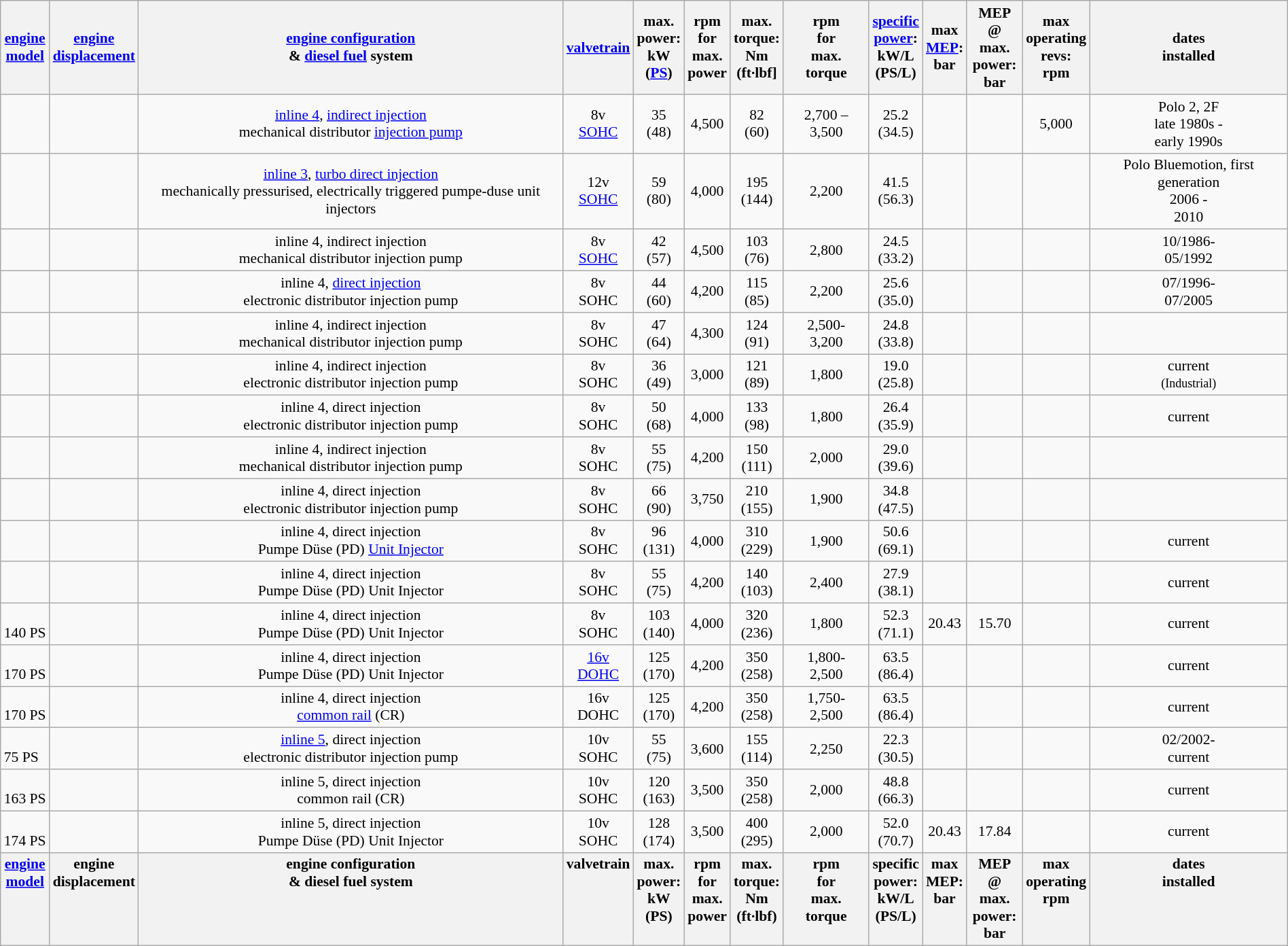<table class="wikitable sortable" border="1" style="margin:1em auto; text-align:center; font-size:90%;" width=100%>
<tr>
<th><a href='#'>engine<br>model</a></th>
<th><a href='#'>engine<br>displacement</a></th>
<th><a href='#'>engine configuration</a><br>& <a href='#'>diesel fuel</a> system</th>
<th><a href='#'>valvetrain</a></th>
<th>max.<br>power:<br>kW<br>(<a href='#'>PS</a>)</th>
<th>rpm<br>for<br>max.<br>power</th>
<th>max.<br>torque:<br>Nm<br>(ft·lbf]</th>
<th>rpm<br>for<br>max.<br>torque</th>
<th><a href='#'>specific<br>power</a>:<br>kW/L<br>(PS/L)</th>
<th>max<br><a href='#'>MEP</a>:<br>bar</th>
<th>MEP @<br>max.<br>power:<br>bar</th>
<th>max<br>operating<br>revs:<br>rpm</th>
<th>dates<br>installed</th>
</tr>
<tr>
<td align='left'><strong></strong></td>
<td></td>
<td><a href='#'>inline 4</a>, <a href='#'>indirect injection</a><br>mechanical distributor <a href='#'>injection pump</a></td>
<td>8v<br><a href='#'>SOHC</a></td>
<td>35<br>(48)</td>
<td>4,500</td>
<td>82<br>(60)</td>
<td>2,700 – 3,500</td>
<td>25.2<br>(34.5)</td>
<td></td>
<td></td>
<td>5,000</td>
<td>Polo 2, 2F<br>late 1980s -<br>early 1990s</td>
</tr>
<tr>
<td align='left'><strong></strong></td>
<td></td>
<td><a href='#'>inline 3</a>, <a href='#'>turbo direct injection</a><br>mechanically pressurised, electrically triggered pumpe-duse unit injectors</td>
<td>12v<br><a href='#'>SOHC</a></td>
<td>59<br>(80)</td>
<td>4,000</td>
<td>195<br>(144)</td>
<td>2,200</td>
<td>41.5<br>(56.3)</td>
<td></td>
<td></td>
<td></td>
<td>Polo Bluemotion, first generation<br>2006 -<br>2010</td>
</tr>
<tr>
<td align='left'><strong></strong></td>
<td></td>
<td>inline 4, indirect injection<br>mechanical distributor injection pump</td>
<td>8v<br><a href='#'>SOHC</a></td>
<td>42<br>(57)</td>
<td>4,500</td>
<td>103<br>(76)</td>
<td>2,800</td>
<td>24.5<br>(33.2)</td>
<td></td>
<td></td>
<td></td>
<td>10/1986-<br>05/1992</td>
</tr>
<tr>
<td align='left'><strong></strong></td>
<td></td>
<td>inline 4, <a href='#'>direct injection</a><br>electronic distributor injection pump</td>
<td>8v<br>SOHC</td>
<td>44<br>(60)</td>
<td>4,200</td>
<td>115<br>(85)</td>
<td>2,200</td>
<td>25.6<br>(35.0)</td>
<td></td>
<td></td>
<td></td>
<td>07/1996-<br>07/2005</td>
</tr>
<tr>
<td align='left'><strong></strong></td>
<td></td>
<td>inline 4, indirect injection<br>mechanical distributor injection pump</td>
<td>8v<br>SOHC</td>
<td>47<br>(64)</td>
<td>4,300</td>
<td>124<br>(91)</td>
<td>2,500-<br>3,200</td>
<td>24.8<br>(33.8)</td>
<td></td>
<td></td>
<td></td>
<td></td>
</tr>
<tr>
<td align='left'><strong></strong></td>
<td></td>
<td>inline 4, indirect injection<br>electronic distributor injection pump</td>
<td>8v<br>SOHC</td>
<td>36<br>(49)</td>
<td>3,000</td>
<td>121<br>(89)</td>
<td>1,800</td>
<td>19.0<br>(25.8)</td>
<td></td>
<td></td>
<td></td>
<td>current<br><small>(Industrial)</small></td>
</tr>
<tr>
<td align='left'><strong></strong></td>
<td></td>
<td>inline 4, direct injection<br>electronic distributor injection pump</td>
<td>8v<br>SOHC</td>
<td>50<br>(68)</td>
<td>4,000</td>
<td>133<br>(98)</td>
<td>1,800</td>
<td>26.4<br>(35.9)</td>
<td></td>
<td></td>
<td></td>
<td>current</td>
</tr>
<tr>
<td align='left'><strong></strong></td>
<td></td>
<td>inline 4, indirect injection<br>mechanical distributor injection pump</td>
<td>8v<br>SOHC</td>
<td>55<br>(75)</td>
<td>4,200</td>
<td>150<br>(111)</td>
<td>2,000</td>
<td>29.0<br>(39.6)</td>
<td></td>
<td></td>
<td></td>
<td></td>
</tr>
<tr>
<td align='left'><strong></strong></td>
<td></td>
<td>inline 4, direct injection<br>electronic distributor injection pump</td>
<td>8v<br>SOHC</td>
<td>66<br>(90)</td>
<td>3,750</td>
<td>210<br>(155)</td>
<td>1,900</td>
<td>34.8<br>(47.5)</td>
<td></td>
<td></td>
<td></td>
<td></td>
</tr>
<tr>
<td align='left'><strong></strong></td>
<td></td>
<td>inline 4, direct injection<br>Pumpe Düse (PD) <a href='#'>Unit Injector</a></td>
<td>8v<br>SOHC</td>
<td>96<br>(131)</td>
<td>4,000</td>
<td>310<br>(229)</td>
<td>1,900</td>
<td>50.6<br>(69.1)</td>
<td></td>
<td></td>
<td></td>
<td>current</td>
</tr>
<tr>
<td align='left'><strong></strong></td>
<td></td>
<td>inline 4, direct injection<br>Pumpe Düse (PD) Unit Injector</td>
<td>8v<br>SOHC</td>
<td>55<br>(75)</td>
<td>4,200</td>
<td>140<br>(103)</td>
<td>2,400</td>
<td>27.9<br>(38.1)</td>
<td></td>
<td></td>
<td></td>
<td>current</td>
</tr>
<tr>
<td align='left'><strong></strong><br>140 PS</td>
<td></td>
<td>inline 4, direct injection<br>Pumpe Düse (PD) Unit Injector</td>
<td>8v<br>SOHC</td>
<td>103<br>(140)</td>
<td>4,000</td>
<td>320<br>(236)</td>
<td>1,800</td>
<td>52.3<br>(71.1)</td>
<td>20.43</td>
<td>15.70</td>
<td></td>
<td>current</td>
</tr>
<tr>
<td align='left'><strong></strong><br>170 PS</td>
<td></td>
<td>inline 4, direct injection<br>Pumpe Düse (PD) Unit Injector</td>
<td><a href='#'>16v</a><br><a href='#'>DOHC</a></td>
<td>125<br>(170)</td>
<td>4,200</td>
<td>350<br>(258)</td>
<td>1,800-<br>2,500</td>
<td>63.5<br>(86.4)</td>
<td></td>
<td></td>
<td></td>
<td>current</td>
</tr>
<tr>
<td align='left'><strong></strong><br>170 PS</td>
<td></td>
<td>inline 4, direct injection<br><a href='#'>common rail</a> (CR)</td>
<td>16v<br>DOHC</td>
<td>125<br>(170)</td>
<td>4,200</td>
<td>350<br>(258)</td>
<td>1,750-<br>2,500</td>
<td>63.5<br>(86.4)</td>
<td></td>
<td></td>
<td></td>
<td>current</td>
</tr>
<tr>
<td align='left'><strong></strong><br>75 PS</td>
<td></td>
<td><a href='#'>inline 5</a>, direct injection<br>electronic distributor injection pump</td>
<td>10v<br>SOHC</td>
<td>55<br>(75)</td>
<td>3,600</td>
<td>155<br>(114)</td>
<td>2,250</td>
<td>22.3<br>(30.5)</td>
<td></td>
<td></td>
<td></td>
<td>02/2002-<br>current</td>
</tr>
<tr>
<td align='left'><strong></strong><br>163 PS</td>
<td></td>
<td>inline 5, direct injection<br>common rail (CR)</td>
<td>10v<br>SOHC</td>
<td>120<br>(163)</td>
<td>3,500</td>
<td>350<br>(258)</td>
<td>2,000</td>
<td>48.8<br>(66.3)</td>
<td></td>
<td></td>
<td></td>
<td>current</td>
</tr>
<tr>
<td align='left'><strong></strong><br>174 PS</td>
<td></td>
<td>inline 5, direct injection<br>Pumpe Düse (PD) Unit Injector</td>
<td>10v<br>SOHC</td>
<td>128<br>(174)</td>
<td>3,500</td>
<td>400<br>(295)</td>
<td>2,000</td>
<td>52.0<br>(70.7)</td>
<td>20.43</td>
<td>17.84</td>
<td></td>
<td>current</td>
</tr>
<tr valign="top" class="sortbottom">
<th><a href='#'>engine<br>model</a></th>
<th>engine<br>displacement</th>
<th>engine configuration<br>& diesel fuel system</th>
<th>valvetrain</th>
<th>max.<br>power:<br>kW<br>(PS)</th>
<th>rpm<br>for<br>max.<br>power</th>
<th>max.<br>torque:<br>Nm<br>(ft·lbf)</th>
<th>rpm<br>for<br>max.<br>torque</th>
<th>specific<br>power:<br>kW/L<br>(PS/L)</th>
<th>max<br>MEP:<br>bar</th>
<th>MEP @<br>max.<br>power:<br>bar</th>
<th>max<br>operating<br>rpm</th>
<th>dates<br>installed</th>
</tr>
</table>
